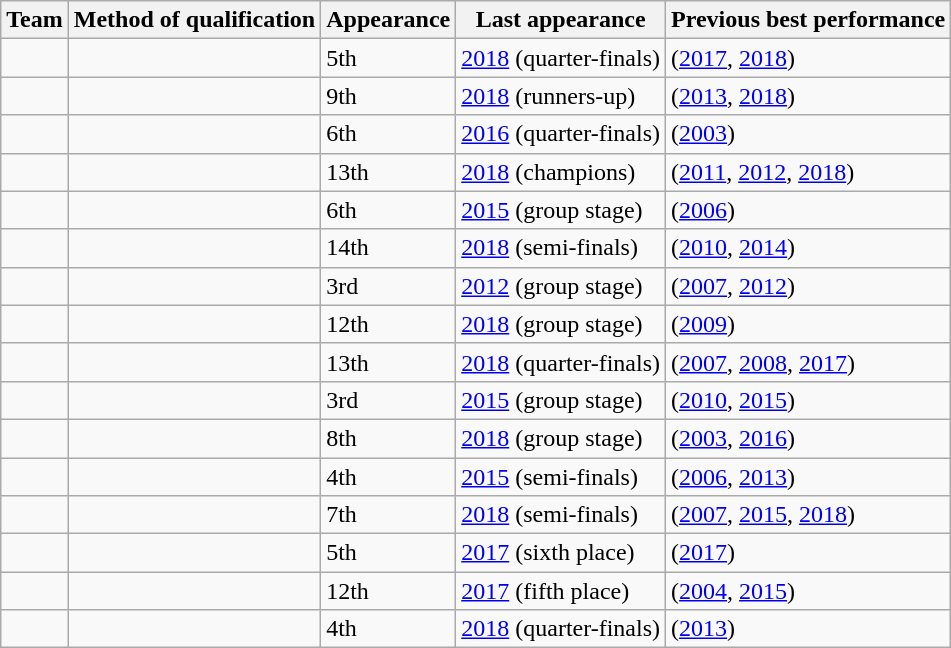<table class="wikitable sortable">
<tr>
<th>Team</th>
<th>Method of qualification</th>
<th data-sort-type="number">Appearance</th>
<th>Last appearance</th>
<th>Previous best performance</th>
</tr>
<tr>
<td></td>
<td></td>
<td>5th</td>
<td><a href='#'>2018</a> (quarter-finals)</td>
<td> (<a href='#'>2017</a>, <a href='#'>2018</a>)</td>
</tr>
<tr>
<td></td>
<td></td>
<td>9th</td>
<td><a href='#'>2018</a> (runners-up)</td>
<td> (<a href='#'>2013</a>, <a href='#'>2018</a>)</td>
</tr>
<tr>
<td></td>
<td></td>
<td>6th</td>
<td><a href='#'>2016</a> (quarter-finals)</td>
<td> (<a href='#'>2003</a>)</td>
</tr>
<tr>
<td></td>
<td></td>
<td>13th</td>
<td><a href='#'>2018</a> (champions)</td>
<td> (<a href='#'>2011</a>, <a href='#'>2012</a>, <a href='#'>2018</a>)</td>
</tr>
<tr>
<td></td>
<td></td>
<td>6th</td>
<td><a href='#'>2015</a> (group stage)</td>
<td> (<a href='#'>2006</a>)</td>
</tr>
<tr>
<td></td>
<td></td>
<td>14th</td>
<td><a href='#'>2018</a> (semi-finals)</td>
<td> (<a href='#'>2010</a>, <a href='#'>2014</a>)</td>
</tr>
<tr>
<td></td>
<td></td>
<td>3rd</td>
<td><a href='#'>2012</a> (group stage)</td>
<td> (<a href='#'>2007</a>, <a href='#'>2012</a>)</td>
</tr>
<tr>
<td></td>
<td></td>
<td>12th</td>
<td><a href='#'>2018</a> (group stage)</td>
<td> (<a href='#'>2009</a>)</td>
</tr>
<tr>
<td></td>
<td></td>
<td>13th</td>
<td><a href='#'>2018</a> (quarter-finals)</td>
<td> (<a href='#'>2007</a>, <a href='#'>2008</a>, <a href='#'>2017</a>)</td>
</tr>
<tr>
<td></td>
<td></td>
<td>3rd</td>
<td><a href='#'>2015</a> (group stage)</td>
<td> (<a href='#'>2010</a>, <a href='#'>2015</a>)</td>
</tr>
<tr>
<td></td>
<td></td>
<td>8th</td>
<td><a href='#'>2018</a> (group stage)</td>
<td> (<a href='#'>2003</a>, <a href='#'>2016</a>)</td>
</tr>
<tr>
<td></td>
<td></td>
<td>4th</td>
<td><a href='#'>2015</a> (semi-finals)</td>
<td> (<a href='#'>2006</a>, <a href='#'>2013</a>)</td>
</tr>
<tr>
<td></td>
<td></td>
<td>7th</td>
<td><a href='#'>2018</a> (semi-finals)</td>
<td> (<a href='#'>2007</a>, <a href='#'>2015</a>, <a href='#'>2018</a>)</td>
</tr>
<tr>
<td></td>
<td></td>
<td>5th</td>
<td><a href='#'>2017</a> (sixth place)</td>
<td> (<a href='#'>2017</a>)</td>
</tr>
<tr>
<td></td>
<td></td>
<td>12th</td>
<td><a href='#'>2017</a> (fifth place)</td>
<td> (<a href='#'>2004</a>, <a href='#'>2015</a>)</td>
</tr>
<tr>
<td></td>
<td></td>
<td>4th</td>
<td><a href='#'>2018</a> (quarter-finals)</td>
<td> (<a href='#'>2013</a>)</td>
</tr>
</table>
